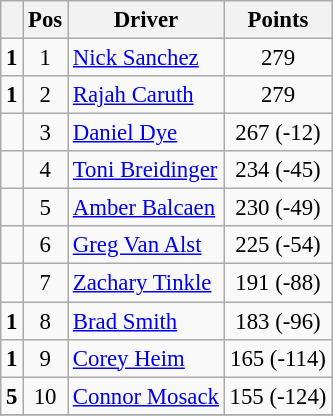<table class="wikitable" style="font-size: 95%;">
<tr>
<th></th>
<th>Pos</th>
<th>Driver</th>
<th>Points</th>
</tr>
<tr>
<td align="left"> <strong>1</strong></td>
<td style="text-align:center;">1</td>
<td><a href='#'>Nick Sanchez</a></td>
<td style="text-align:center;">279</td>
</tr>
<tr>
<td align="left"> <strong>1</strong></td>
<td style="text-align:center;">2</td>
<td><a href='#'>Rajah Caruth</a></td>
<td style="text-align:center;">279</td>
</tr>
<tr>
<td align="left"></td>
<td style="text-align:center;">3</td>
<td><a href='#'>Daniel Dye</a></td>
<td style="text-align:center;">267 (-12)</td>
</tr>
<tr>
<td align="left"></td>
<td style="text-align:center;">4</td>
<td><a href='#'>Toni Breidinger</a></td>
<td style="text-align:center;">234 (-45)</td>
</tr>
<tr>
<td align="left"></td>
<td style="text-align:center;">5</td>
<td><a href='#'>Amber Balcaen</a></td>
<td style="text-align:center;">230 (-49)</td>
</tr>
<tr>
<td align="left"></td>
<td style="text-align:center;">6</td>
<td><a href='#'>Greg Van Alst</a></td>
<td style="text-align:center;">225 (-54)</td>
</tr>
<tr>
<td align="left"></td>
<td style="text-align:center;">7</td>
<td><a href='#'>Zachary Tinkle</a></td>
<td style="text-align:center;">191 (-88)</td>
</tr>
<tr>
<td align="left"> <strong>1</strong></td>
<td style="text-align:center;">8</td>
<td><a href='#'>Brad Smith</a></td>
<td style="text-align:center;">183 (-96)</td>
</tr>
<tr>
<td align="left"> <strong>1</strong></td>
<td style="text-align:center;">9</td>
<td><a href='#'>Corey Heim</a></td>
<td style="text-align:center;">165 (-114)</td>
</tr>
<tr>
<td align="left"> <strong>5</strong></td>
<td style="text-align:center;">10</td>
<td><a href='#'>Connor Mosack</a></td>
<td style="text-align:center;">155 (-124)</td>
</tr>
<tr class="sortbottom">
</tr>
</table>
